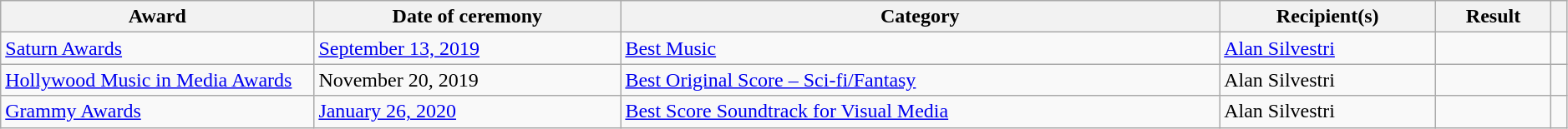<table class="wikitable sortable plainrowheaders" style="width: 99%">
<tr>
<th scope="col" style="width:20%;">Award</th>
<th scope="col">Date of ceremony</th>
<th scope="col">Category</th>
<th scope="col">Recipient(s)</th>
<th scope="col">Result</th>
<th scope="col" class="unsortable"></th>
</tr>
<tr>
<td><a href='#'>Saturn Awards</a></td>
<td><a href='#'>September 13, 2019</a></td>
<td><a href='#'>Best Music</a></td>
<td><a href='#'>Alan Silvestri</a></td>
<td></td>
<td style="text-align:center;"></td>
</tr>
<tr>
<td><a href='#'>Hollywood Music in Media Awards</a></td>
<td>November 20, 2019</td>
<td><a href='#'>Best Original Score – Sci-fi/Fantasy</a></td>
<td>Alan Silvestri</td>
<td></td>
<td style="text-align:center;"></td>
</tr>
<tr>
<td><a href='#'>Grammy Awards</a></td>
<td><a href='#'>January 26, 2020</a></td>
<td><a href='#'>Best Score Soundtrack for Visual Media</a></td>
<td>Alan Silvestri</td>
<td></td>
<td style="text-align:center;"></td>
</tr>
</table>
